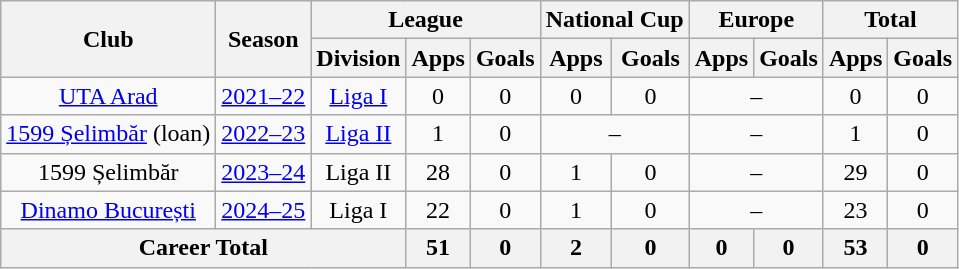<table class=wikitable style=text-align:center>
<tr>
<th rowspan=2>Club</th>
<th rowspan=2>Season</th>
<th colspan=3>League</th>
<th colspan=2>National Cup</th>
<th colspan=2>Europe</th>
<th colspan=2>Total</th>
</tr>
<tr>
<th>Division</th>
<th>Apps</th>
<th>Goals</th>
<th>Apps</th>
<th>Goals</th>
<th>Apps</th>
<th>Goals</th>
<th>Apps</th>
<th>Goals</th>
</tr>
<tr>
<td rowspan="1"><a href='#'>UTA Arad</a></td>
<td><a href='#'>2021–22</a></td>
<td rowspan="1"><a href='#'>Liga I</a></td>
<td>0</td>
<td>0</td>
<td>0</td>
<td>0</td>
<td colspan="2">–</td>
<td>0</td>
<td>0</td>
</tr>
<tr>
<td rowspan="1"><a href='#'>1599 Șelimbăr</a> (loan)</td>
<td><a href='#'>2022–23</a></td>
<td rowspan="1"><a href='#'>Liga II</a></td>
<td>1</td>
<td>0</td>
<td colspan="2">–</td>
<td colspan="2">–</td>
<td>1</td>
<td>0</td>
</tr>
<tr>
<td rowspan="1">1599 Șelimbăr</td>
<td><a href='#'>2023–24</a></td>
<td rowspan="1">Liga II</td>
<td>28</td>
<td>0</td>
<td>1</td>
<td>0</td>
<td colspan="2">–</td>
<td>29</td>
<td>0</td>
</tr>
<tr>
<td rowspan="1"><a href='#'>Dinamo București</a></td>
<td><a href='#'>2024–25</a></td>
<td rowspan="1">Liga I</td>
<td>22</td>
<td>0</td>
<td>1</td>
<td>0</td>
<td colspan="2">–</td>
<td>23</td>
<td>0</td>
</tr>
<tr>
<th colspan="3">Career Total</th>
<th>51</th>
<th>0</th>
<th>2</th>
<th>0</th>
<th>0</th>
<th>0</th>
<th>53</th>
<th>0</th>
</tr>
</table>
